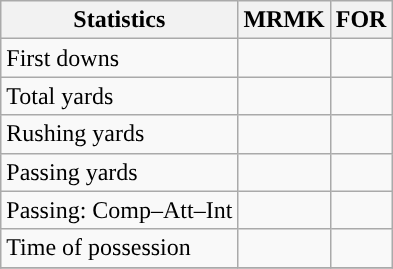<table class="wikitable" style="float: left;">
<tr>
<th>Statistics</th>
<th>MRMK</th>
<th>FOR</th>
</tr>
<tr>
<td>First downs</td>
<td></td>
<td></td>
</tr>
<tr>
<td>Total yards</td>
<td></td>
<td></td>
</tr>
<tr>
<td>Rushing yards</td>
<td></td>
<td></td>
</tr>
<tr>
<td>Passing yards</td>
<td></td>
<td></td>
</tr>
<tr>
<td>Passing: Comp–Att–Int</td>
<td></td>
<td></td>
</tr>
<tr>
<td>Time of possession</td>
<td></td>
<td></td>
</tr>
<tr>
</tr>
</table>
